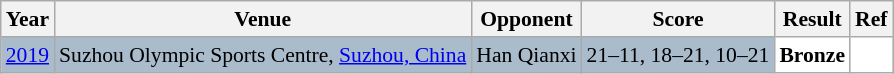<table class="sortable wikitable" style="font-size: 90%;">
<tr>
<th>Year</th>
<th>Venue</th>
<th>Opponent</th>
<th>Score</th>
<th>Result</th>
<th>Ref</th>
</tr>
<tr style="background:#AABBCC">
<td align="center"><a href='#'>2019</a></td>
<td align="left">Suzhou Olympic Sports Centre, <a href='#'>Suzhou, China</a></td>
<td align="left"> Han Qianxi</td>
<td align="left">21–11, 18–21, 10–21</td>
<td style="text-align:left; background:white"> <strong>Bronze</strong></td>
<td style="text-align:center; background:white"></td>
</tr>
</table>
